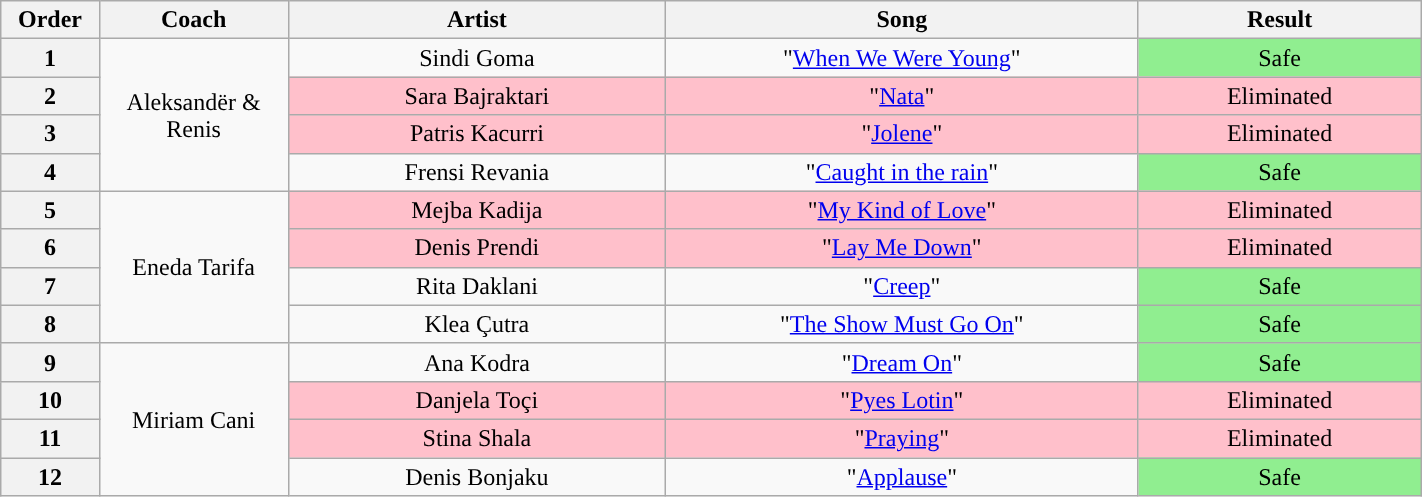<table class="wikitable" style="text-align:center; width:75%;">
<tr>
<th width="05%">Order</th>
<th width="10%">Coach</th>
<th width="20%">Artist</th>
<th width="25%">Song</th>
<th width="15%">Result</th>
</tr>
<tr>
<th>1</th>
<td rowspan="4">Aleksandër & Renis</td>
<td>Sindi Goma</td>
<td>"<a href='#'>When We Were Young</a>"</td>
<td style="background-color:lightgreen;">Safe</td>
</tr>
<tr>
<th>2</th>
<td style="background-color:pink;">Sara Bajraktari</td>
<td style="background-color:pink;">"<a href='#'>Nata</a>"</td>
<td style="background-color:pink;">Eliminated</td>
</tr>
<tr>
<th>3</th>
<td style="background-color:pink;">Patris Kacurri</td>
<td style="background-color:pink;">"<a href='#'>Jolene</a>"</td>
<td style="background-color:pink;">Eliminated</td>
</tr>
<tr>
<th>4</th>
<td>Frensi Revania</td>
<td>"<a href='#'>Caught in the rain</a>"</td>
<td style="background-color:lightgreen;">Safe</td>
</tr>
<tr>
<th>5</th>
<td rowspan="4">Eneda Tarifa</td>
<td style="background-color:pink;">Mejba Kadija</td>
<td style="background-color:pink;">"<a href='#'>My Kind of Love</a>"</td>
<td style="background-color:pink;">Eliminated</td>
</tr>
<tr>
<th>6</th>
<td style="background-color:pink;">Denis Prendi</td>
<td style="background-color:pink;">"<a href='#'>Lay Me Down</a>"</td>
<td style="background-color:pink;">Eliminated</td>
</tr>
<tr>
<th>7</th>
<td>Rita Daklani</td>
<td>"<a href='#'>Creep</a>"</td>
<td style="background-color:lightgreen;">Safe</td>
</tr>
<tr>
<th>8</th>
<td>Klea Çutra</td>
<td>"<a href='#'>The Show Must Go On</a>"</td>
<td style="background-color:lightgreen;">Safe</td>
</tr>
<tr>
<th>9</th>
<td rowspan="4">Miriam Cani</td>
<td>Ana Kodra</td>
<td>"<a href='#'>Dream On</a>"</td>
<td style="background-color:lightgreen;">Safe</td>
</tr>
<tr>
<th>10</th>
<td style="background-color:pink;">Danjela Toçi</td>
<td style="background-color:pink;">"<a href='#'>Pyes Lotin</a>"</td>
<td style="background-color:pink;">Eliminated</td>
</tr>
<tr>
<th>11</th>
<td style="background-color:pink;">Stina Shala</td>
<td style="background-color:pink;">"<a href='#'>Praying</a>"</td>
<td style="background-color:pink;">Eliminated</td>
</tr>
<tr>
<th>12</th>
<td>Denis Bonjaku</td>
<td>"<a href='#'>Applause</a>"</td>
<td style="background-color:lightgreen;">Safe</td>
</tr>
</table>
